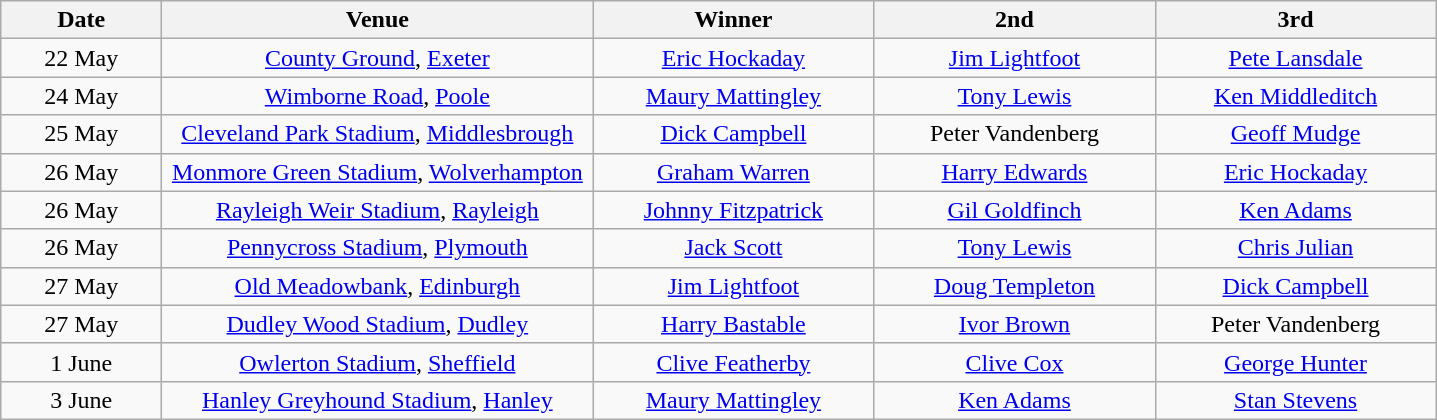<table class="wikitable" style="text-align:center">
<tr>
<th width=100>Date</th>
<th width=280>Venue</th>
<th width=180>Winner</th>
<th width=180>2nd</th>
<th width=180>3rd</th>
</tr>
<tr>
<td align=center>22 May</td>
<td><a href='#'>County Ground</a>, <a href='#'>Exeter</a></td>
<td><a href='#'>Eric Hockaday</a></td>
<td><a href='#'>Jim Lightfoot</a></td>
<td><a href='#'>Pete Lansdale</a></td>
</tr>
<tr>
<td align=center>24 May</td>
<td><a href='#'>Wimborne Road</a>, <a href='#'>Poole</a></td>
<td><a href='#'>Maury Mattingley</a></td>
<td><a href='#'>Tony Lewis</a></td>
<td><a href='#'>Ken Middleditch</a></td>
</tr>
<tr>
<td align=center>25 May</td>
<td><a href='#'>Cleveland Park Stadium</a>, <a href='#'>Middlesbrough</a></td>
<td><a href='#'>Dick Campbell</a></td>
<td>Peter Vandenberg</td>
<td><a href='#'>Geoff Mudge</a></td>
</tr>
<tr>
<td align=center>26 May</td>
<td><a href='#'>Monmore Green Stadium</a>, <a href='#'>Wolverhampton</a></td>
<td><a href='#'>Graham Warren</a></td>
<td><a href='#'>Harry Edwards</a></td>
<td><a href='#'>Eric Hockaday</a></td>
</tr>
<tr>
<td align=center>26 May</td>
<td><a href='#'>Rayleigh Weir Stadium</a>, <a href='#'>Rayleigh</a></td>
<td><a href='#'>Johnny Fitzpatrick</a></td>
<td><a href='#'>Gil Goldfinch</a></td>
<td><a href='#'>Ken Adams</a></td>
</tr>
<tr>
<td align=center>26 May</td>
<td><a href='#'>Pennycross Stadium</a>, <a href='#'>Plymouth</a></td>
<td><a href='#'>Jack Scott</a></td>
<td><a href='#'>Tony Lewis</a></td>
<td><a href='#'>Chris Julian</a></td>
</tr>
<tr>
<td align=center>27 May</td>
<td><a href='#'>Old Meadowbank</a>, <a href='#'>Edinburgh</a></td>
<td><a href='#'>Jim Lightfoot</a></td>
<td><a href='#'>Doug Templeton</a></td>
<td><a href='#'>Dick Campbell</a></td>
</tr>
<tr>
<td align=center>27 May</td>
<td><a href='#'>Dudley Wood Stadium</a>, <a href='#'>Dudley</a></td>
<td><a href='#'>Harry Bastable</a></td>
<td><a href='#'>Ivor Brown</a></td>
<td>Peter Vandenberg</td>
</tr>
<tr>
<td align=center>1 June</td>
<td><a href='#'>Owlerton Stadium</a>, <a href='#'>Sheffield</a></td>
<td><a href='#'>Clive Featherby</a></td>
<td><a href='#'>Clive Cox</a></td>
<td><a href='#'>George Hunter</a></td>
</tr>
<tr>
<td align=center>3 June</td>
<td><a href='#'>Hanley Greyhound Stadium</a>, <a href='#'>Hanley</a></td>
<td><a href='#'>Maury Mattingley</a></td>
<td><a href='#'>Ken Adams</a></td>
<td><a href='#'>Stan Stevens</a></td>
</tr>
</table>
